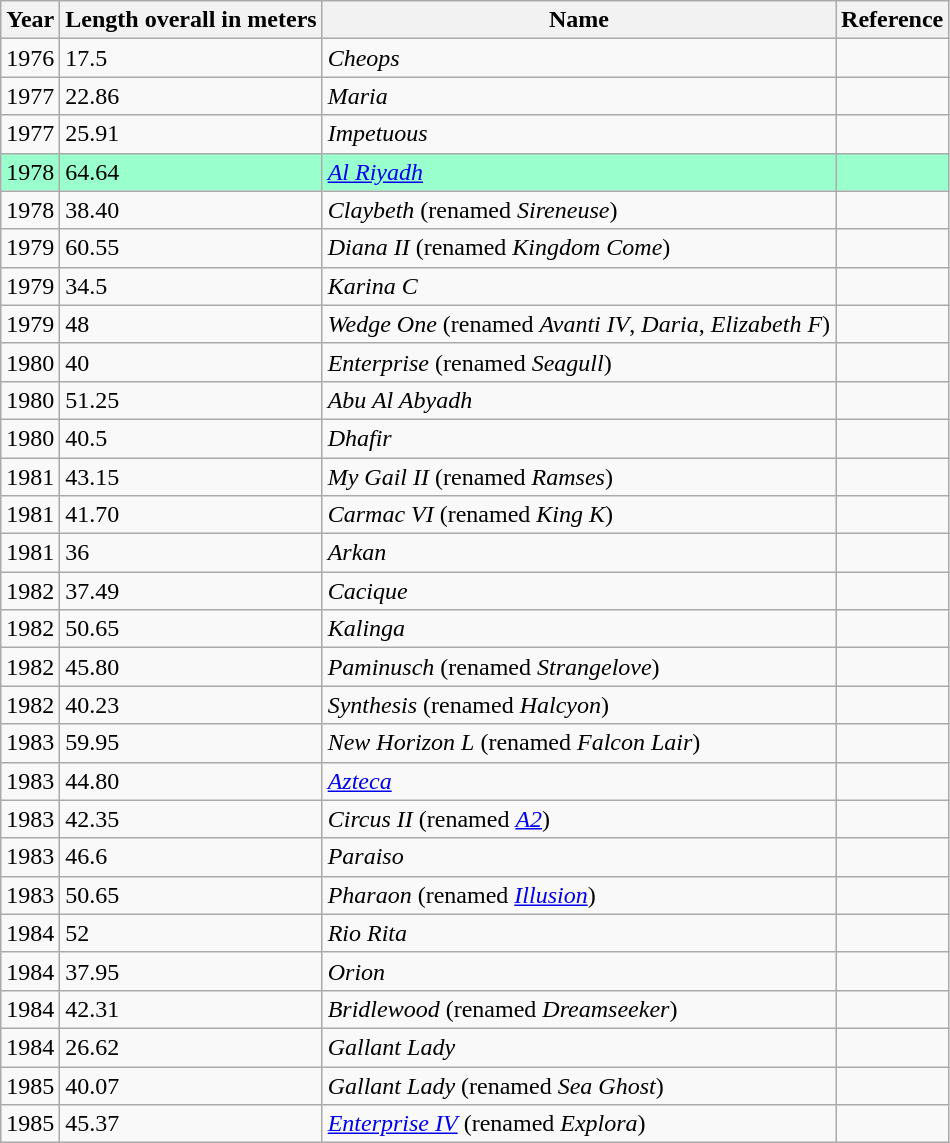<table class="wikitable sortable">
<tr>
<th>Year</th>
<th>Length overall in meters</th>
<th>Name</th>
<th>Reference</th>
</tr>
<tr>
<td>1976</td>
<td>17.5</td>
<td><em>Cheops</em></td>
<td></td>
</tr>
<tr>
<td>1977</td>
<td>22.86</td>
<td><em>Maria</em></td>
<td></td>
</tr>
<tr>
<td>1977</td>
<td>25.91</td>
<td><em>Impetuous</em></td>
<td></td>
</tr>
<tr style="background:#9fc;">
<td>1978</td>
<td>64.64</td>
<td><em><a href='#'>Al Riyadh</a></em></td>
<td></td>
</tr>
<tr>
<td>1978</td>
<td>38.40</td>
<td><em>Claybeth</em> (renamed <em>Sireneuse</em>)</td>
<td></td>
</tr>
<tr>
<td>1979</td>
<td>60.55</td>
<td><em>Diana II</em> (renamed <em>Kingdom Come</em>)</td>
<td></td>
</tr>
<tr>
<td>1979</td>
<td>34.5</td>
<td><em>Karina C</em></td>
<td></td>
</tr>
<tr>
<td>1979</td>
<td>48</td>
<td><em>Wedge One</em> (renamed <em>Avanti IV</em>, <em>Daria</em>, <em>Elizabeth F</em>)</td>
<td></td>
</tr>
<tr>
<td>1980</td>
<td>40</td>
<td><em>Enterprise</em> (renamed <em>Seagull</em>)</td>
<td></td>
</tr>
<tr>
<td>1980</td>
<td>51.25</td>
<td><em>Abu Al Abyadh</em></td>
<td></td>
</tr>
<tr>
<td>1980</td>
<td>40.5</td>
<td><em>Dhafir</em></td>
<td></td>
</tr>
<tr>
<td>1981</td>
<td>43.15</td>
<td><em>My Gail II</em> (renamed <em>Ramses</em>)</td>
<td></td>
</tr>
<tr>
<td>1981</td>
<td>41.70</td>
<td><em>Carmac VI</em> (renamed <em>King K</em>)</td>
<td></td>
</tr>
<tr>
<td>1981</td>
<td>36</td>
<td><em>Arkan</em></td>
<td></td>
</tr>
<tr>
<td>1982</td>
<td>37.49</td>
<td><em>Cacique</em></td>
<td></td>
</tr>
<tr>
<td>1982</td>
<td>50.65</td>
<td><em>Kalinga</em></td>
<td></td>
</tr>
<tr>
<td>1982</td>
<td>45.80</td>
<td><em>Paminusch</em> (renamed <em>Strangelove</em>)</td>
<td></td>
</tr>
<tr>
<td>1982</td>
<td>40.23</td>
<td><em>Synthesis</em> (renamed <em>Halcyon</em>)</td>
<td></td>
</tr>
<tr>
<td>1983</td>
<td>59.95</td>
<td><em>New Horizon L</em> (renamed <em>Falcon Lair</em>)</td>
<td></td>
</tr>
<tr>
<td>1983</td>
<td>44.80</td>
<td><em><a href='#'>Azteca</a></em></td>
<td></td>
</tr>
<tr>
<td>1983</td>
<td>42.35</td>
<td><em>Circus II</em> (renamed <em><a href='#'>A2</a></em>)</td>
<td></td>
</tr>
<tr>
<td>1983</td>
<td>46.6</td>
<td><em>Paraiso</em></td>
<td></td>
</tr>
<tr>
<td>1983</td>
<td>50.65</td>
<td><em>Pharaon</em> (renamed <em><a href='#'>Illusion</a></em>)</td>
<td></td>
</tr>
<tr>
<td>1984</td>
<td>52</td>
<td><em>Rio Rita</em></td>
<td></td>
</tr>
<tr>
<td>1984</td>
<td>37.95</td>
<td><em>Orion</em></td>
<td></td>
</tr>
<tr>
<td>1984</td>
<td>42.31</td>
<td><em>Bridlewood</em> (renamed <em>Dreamseeker</em>)</td>
<td></td>
</tr>
<tr>
<td>1984</td>
<td>26.62</td>
<td><em>Gallant Lady</em></td>
<td></td>
</tr>
<tr>
<td>1985</td>
<td>40.07</td>
<td><em>Gallant Lady</em> (renamed <em>Sea Ghost</em>)</td>
<td></td>
</tr>
<tr>
<td>1985</td>
<td>45.37</td>
<td><em><a href='#'>Enterprise IV</a></em> (renamed <em>Explora</em>)</td>
<td></td>
</tr>
</table>
